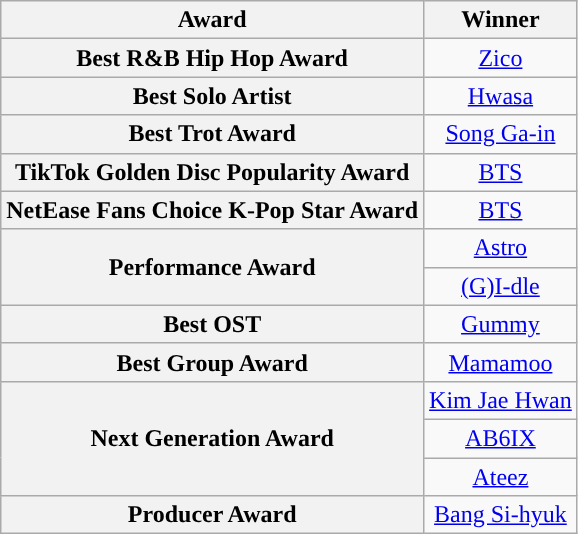<table class="wikitable plainrowheaders" style="text-align:center">
<tr>
<th>Award</th>
<th>Winner</th>
</tr>
<tr>
<th scope="row">Best R&B Hip Hop Award</th>
<td><a href='#'>Zico</a></td>
</tr>
<tr>
<th scope="row">Best Solo Artist</th>
<td><a href='#'>Hwasa</a></td>
</tr>
<tr>
<th scope="row">Best Trot Award</th>
<td><a href='#'>Song Ga-in</a></td>
</tr>
<tr>
<th scope="row">TikTok Golden Disc Popularity Award</th>
<td><a href='#'>BTS</a></td>
</tr>
<tr>
<th scope="row">NetEase Fans Choice K-Pop Star Award</th>
<td><a href='#'>BTS</a></td>
</tr>
<tr>
<th scope="row" rowspan="2">Performance Award</th>
<td><a href='#'>Astro</a></td>
</tr>
<tr>
<td><a href='#'>(G)I-dle</a></td>
</tr>
<tr>
<th scope="row">Best OST</th>
<td><a href='#'>Gummy</a></td>
</tr>
<tr>
<th scope="row">Best Group Award</th>
<td><a href='#'>Mamamoo</a></td>
</tr>
<tr>
<th scope="row" rowspan="3">Next Generation Award</th>
<td><a href='#'>Kim Jae Hwan</a></td>
</tr>
<tr>
<td><a href='#'>AB6IX</a></td>
</tr>
<tr>
<td><a href='#'>Ateez</a></td>
</tr>
<tr>
<th scope="row">Producer Award</th>
<td><a href='#'>Bang Si-hyuk</a></td>
</tr>
</table>
